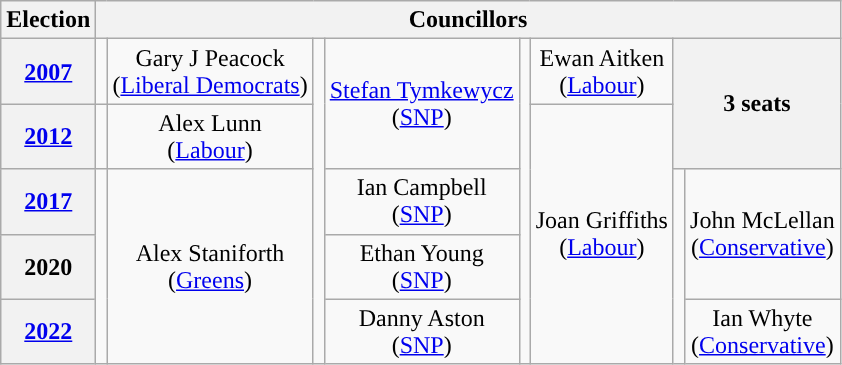<table class="wikitable" style="text-align:center">
<tr>
<th>Election</th>
<th colspan=8>Councillors</th>
</tr>
<tr>
<th><a href='#'>2007</a></th>
<td rowspan=1; style="background-color: "></td>
<td rowspan=1>Gary J Peacock<br>(<a href='#'>Liberal Democrats</a>)</td>
<td rowspan=5; style="background-color: "></td>
<td rowspan=2><a href='#'>Stefan Tymkewycz</a><br>(<a href='#'>SNP</a>)</td>
<td rowspan=5; style="background-color: "></td>
<td rowspan=1>Ewan Aitken<br>(<a href='#'>Labour</a>)</td>
<th colspan=2; rowspan=2>3 seats</th>
</tr>
<tr>
<th><a href='#'>2012</a></th>
<td rowspan=1; style="background-color: "></td>
<td rowspan=1>Alex Lunn<br>(<a href='#'>Labour</a>)</td>
<td rowspan=4>Joan Griffiths<br>(<a href='#'>Labour</a>)</td>
</tr>
<tr>
<th><a href='#'>2017</a></th>
<td rowspan=3; style="background-color: "></td>
<td rowspan=3>Alex Staniforth<br>(<a href='#'>Greens</a>)</td>
<td rowspan=1>Ian Campbell<br>(<a href='#'>SNP</a>)</td>
<td rowspan=3; style="background-color: "></td>
<td rowspan=2>John McLellan<br>(<a href='#'>Conservative</a>)</td>
</tr>
<tr>
<th>2020</th>
<td rowspan=1>Ethan Young<br>(<a href='#'>SNP</a>)</td>
</tr>
<tr>
<th><a href='#'>2022</a></th>
<td rowspan=1>Danny Aston<br>(<a href='#'>SNP</a>)</td>
<td rowspan=1>Ian Whyte<br>(<a href='#'>Conservative</a>)</td>
</tr>
</table>
